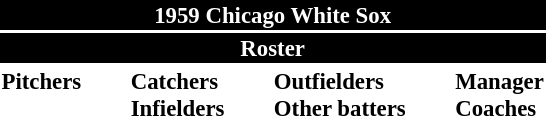<table class="toccolours" style="font-size: 95%;">
<tr>
<th colspan="10" style="background-color: black; color: white; text-align: center;">1959 Chicago White Sox</th>
</tr>
<tr>
<td colspan="10" style="background-color: black; color: white; text-align: center;"><strong>Roster</strong></td>
</tr>
<tr>
<td valign="top"><strong>Pitchers</strong><br>












</td>
<td width="25px"></td>
<td valign="top"><strong>Catchers</strong><br>



<strong>Infielders</strong>










</td>
<td width="25px"></td>
<td valign="top"><strong>Outfielders</strong><br>









<strong>Other batters</strong>
</td>
<td width="25px"></td>
<td valign="top"><strong>Manager</strong><br>
<strong>Coaches</strong>



</td>
</tr>
</table>
